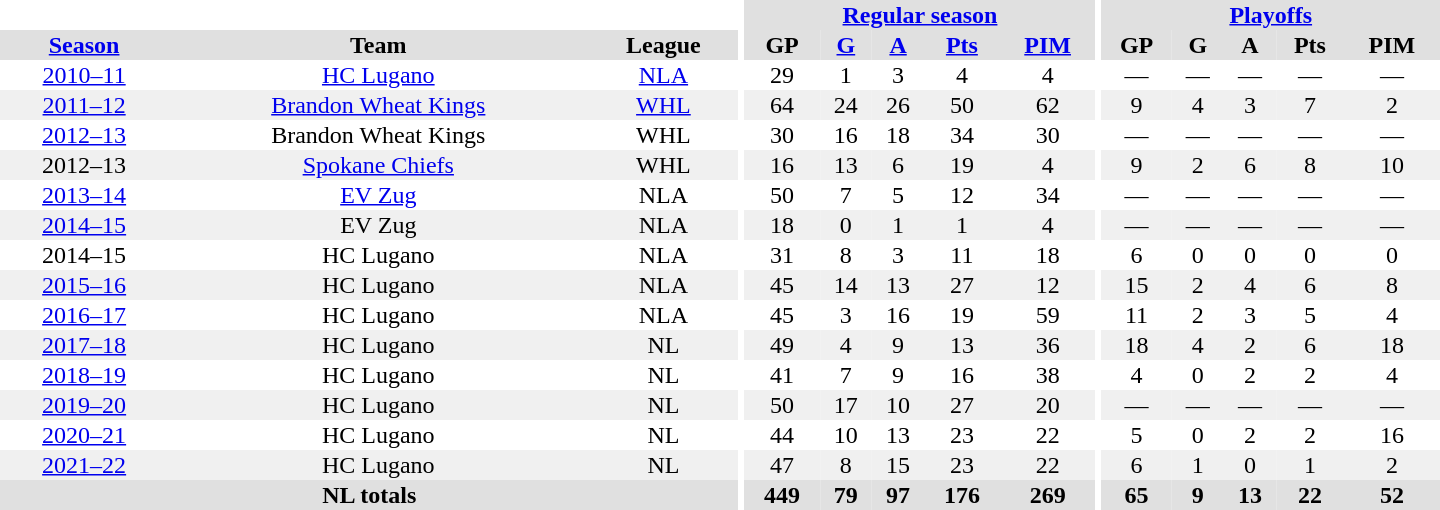<table border="0" cellpadding="1" cellspacing="0" style="text-align:center; width:60em">
<tr bgcolor="#e0e0e0">
<th colspan="3" bgcolor="#ffffff"></th>
<th rowspan="99" bgcolor="#ffffff"></th>
<th colspan="5"><a href='#'>Regular season</a></th>
<th rowspan="99" bgcolor="#ffffff"></th>
<th colspan="5"><a href='#'>Playoffs</a></th>
</tr>
<tr bgcolor="#e0e0e0">
<th><a href='#'>Season</a></th>
<th>Team</th>
<th>League</th>
<th>GP</th>
<th><a href='#'>G</a></th>
<th><a href='#'>A</a></th>
<th><a href='#'>Pts</a></th>
<th><a href='#'>PIM</a></th>
<th>GP</th>
<th>G</th>
<th>A</th>
<th>Pts</th>
<th>PIM</th>
</tr>
<tr ALIGN="center">
<td><a href='#'>2010–11</a></td>
<td><a href='#'>HC Lugano</a></td>
<td><a href='#'>NLA</a></td>
<td>29</td>
<td>1</td>
<td>3</td>
<td>4</td>
<td>4</td>
<td>—</td>
<td>—</td>
<td>—</td>
<td>—</td>
<td>—</td>
</tr>
<tr ALIGN="center"  bgcolor="#f0f0f0">
<td><a href='#'>2011–12</a></td>
<td><a href='#'>Brandon Wheat Kings</a></td>
<td><a href='#'>WHL</a></td>
<td>64</td>
<td>24</td>
<td>26</td>
<td>50</td>
<td>62</td>
<td>9</td>
<td>4</td>
<td>3</td>
<td>7</td>
<td>2</td>
</tr>
<tr ALIGN="center">
<td><a href='#'>2012–13</a></td>
<td>Brandon Wheat Kings</td>
<td>WHL</td>
<td>30</td>
<td>16</td>
<td>18</td>
<td>34</td>
<td>30</td>
<td>—</td>
<td>—</td>
<td>—</td>
<td>—</td>
<td>—</td>
</tr>
<tr ALIGN="center"  bgcolor="#f0f0f0">
<td>2012–13</td>
<td><a href='#'>Spokane Chiefs</a></td>
<td>WHL</td>
<td>16</td>
<td>13</td>
<td>6</td>
<td>19</td>
<td>4</td>
<td>9</td>
<td>2</td>
<td>6</td>
<td>8</td>
<td>10</td>
</tr>
<tr ALIGN="center">
<td><a href='#'>2013–14</a></td>
<td><a href='#'>EV Zug</a></td>
<td>NLA</td>
<td>50</td>
<td>7</td>
<td>5</td>
<td>12</td>
<td>34</td>
<td>—</td>
<td>—</td>
<td>—</td>
<td>—</td>
<td>—</td>
</tr>
<tr ALIGN="center"  bgcolor="#f0f0f0">
<td><a href='#'>2014–15</a></td>
<td>EV Zug</td>
<td>NLA</td>
<td>18</td>
<td>0</td>
<td>1</td>
<td>1</td>
<td>4</td>
<td>—</td>
<td>—</td>
<td>—</td>
<td>—</td>
<td>—</td>
</tr>
<tr ALIGN="center">
<td>2014–15</td>
<td>HC Lugano</td>
<td>NLA</td>
<td>31</td>
<td>8</td>
<td>3</td>
<td>11</td>
<td>18</td>
<td>6</td>
<td>0</td>
<td>0</td>
<td>0</td>
<td>0</td>
</tr>
<tr ALIGN="center"  bgcolor="#f0f0f0">
<td><a href='#'>2015–16</a></td>
<td>HC Lugano</td>
<td>NLA</td>
<td>45</td>
<td>14</td>
<td>13</td>
<td>27</td>
<td>12</td>
<td>15</td>
<td>2</td>
<td>4</td>
<td>6</td>
<td>8</td>
</tr>
<tr ALIGN="center">
<td><a href='#'>2016–17</a></td>
<td>HC Lugano</td>
<td>NLA</td>
<td>45</td>
<td>3</td>
<td>16</td>
<td>19</td>
<td>59</td>
<td>11</td>
<td>2</td>
<td>3</td>
<td>5</td>
<td>4</td>
</tr>
<tr ALIGN="center"  bgcolor="#f0f0f0">
<td><a href='#'>2017–18</a></td>
<td>HC Lugano</td>
<td>NL</td>
<td>49</td>
<td>4</td>
<td>9</td>
<td>13</td>
<td>36</td>
<td>18</td>
<td>4</td>
<td>2</td>
<td>6</td>
<td>18</td>
</tr>
<tr ALIGN="center">
<td><a href='#'>2018–19</a></td>
<td>HC Lugano</td>
<td>NL</td>
<td>41</td>
<td>7</td>
<td>9</td>
<td>16</td>
<td>38</td>
<td>4</td>
<td>0</td>
<td>2</td>
<td>2</td>
<td>4</td>
</tr>
<tr ALIGN="center"  bgcolor="#f0f0f0">
<td><a href='#'>2019–20</a></td>
<td>HC Lugano</td>
<td>NL</td>
<td>50</td>
<td>17</td>
<td>10</td>
<td>27</td>
<td>20</td>
<td>—</td>
<td>—</td>
<td>—</td>
<td>—</td>
<td>—</td>
</tr>
<tr ALIGN="center">
<td><a href='#'>2020–21</a></td>
<td>HC Lugano</td>
<td>NL</td>
<td>44</td>
<td>10</td>
<td>13</td>
<td>23</td>
<td>22</td>
<td>5</td>
<td>0</td>
<td>2</td>
<td>2</td>
<td>16</td>
</tr>
<tr ALIGN="center"  bgcolor="#f0f0f0">
<td><a href='#'>2021–22</a></td>
<td>HC Lugano</td>
<td>NL</td>
<td>47</td>
<td>8</td>
<td>15</td>
<td>23</td>
<td>22</td>
<td>6</td>
<td>1</td>
<td>0</td>
<td>1</td>
<td>2</td>
</tr>
<tr ALIGN="center" bgcolor="#e0e0e0">
<th colspan="3">NL totals</th>
<th>449</th>
<th>79</th>
<th>97</th>
<th>176</th>
<th>269</th>
<th>65</th>
<th>9</th>
<th>13</th>
<th>22</th>
<th>52</th>
</tr>
</table>
